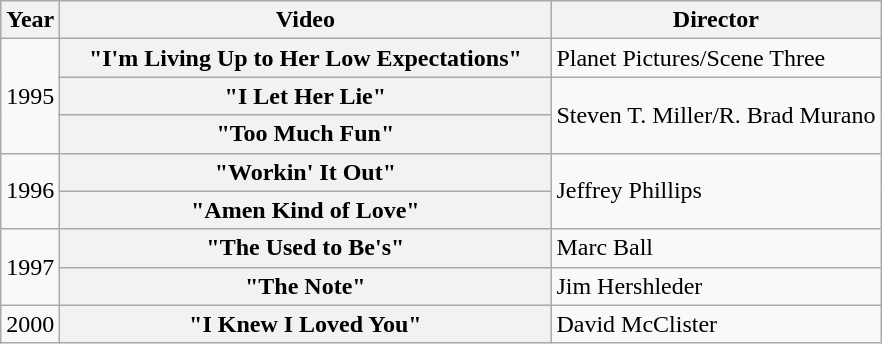<table class="wikitable plainrowheaders">
<tr>
<th>Year</th>
<th style="width:20em;">Video</th>
<th>Director</th>
</tr>
<tr>
<td rowspan="3">1995</td>
<th scope="row">"I'm Living Up to Her Low Expectations"</th>
<td>Planet Pictures/Scene Three</td>
</tr>
<tr>
<th scope="row">"I Let Her Lie"</th>
<td rowspan="2">Steven T. Miller/R. Brad Murano</td>
</tr>
<tr>
<th scope="row">"Too Much Fun"</th>
</tr>
<tr>
<td rowspan="2">1996</td>
<th scope="row">"Workin' It Out"</th>
<td rowspan="2">Jeffrey Phillips</td>
</tr>
<tr>
<th scope="row">"Amen Kind of Love"</th>
</tr>
<tr>
<td rowspan="2">1997</td>
<th scope="row">"The Used to Be's"</th>
<td>Marc Ball</td>
</tr>
<tr>
<th scope="row">"The Note"</th>
<td>Jim Hershleder</td>
</tr>
<tr>
<td>2000</td>
<th scope="row">"I Knew I Loved You"</th>
<td>David McClister</td>
</tr>
</table>
